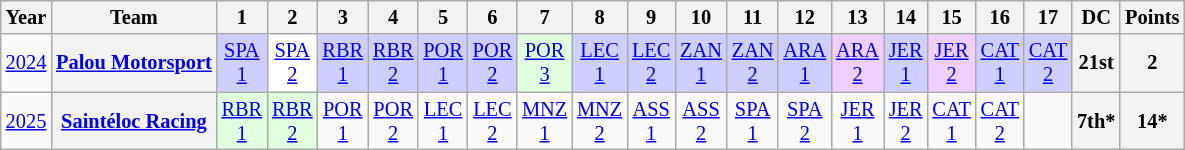<table class="wikitable" style="text-align:center; font-size:85%">
<tr>
<th>Year</th>
<th>Team</th>
<th>1</th>
<th>2</th>
<th>3</th>
<th>4</th>
<th>5</th>
<th>6</th>
<th>7</th>
<th>8</th>
<th>9</th>
<th>10</th>
<th>11</th>
<th>12</th>
<th>13</th>
<th>14</th>
<th>15</th>
<th>16</th>
<th>17</th>
<th>DC</th>
<th>Points</th>
</tr>
<tr>
<td><a href='#'>2024</a></td>
<th nowrap><a href='#'>Palou Motorsport</a></th>
<td style="background:#CFCFFF;"><a href='#'>SPA<br>1</a><br></td>
<td style="background:#FFFFFF;"><a href='#'>SPA<br>2</a><br></td>
<td style="background:#CFCFFF;"><a href='#'>RBR<br>1</a><br></td>
<td style="background:#CFCFFF;"><a href='#'>RBR<br>2</a><br></td>
<td style="background:#CFCFFF;"><a href='#'>POR<br>1</a><br></td>
<td style="background:#CFCFFF;"><a href='#'>POR<br>2</a><br></td>
<td style="background:#DFFFDF;"><a href='#'>POR<br>3</a><br></td>
<td style="background:#CFCFFF;"><a href='#'>LEC<br>1</a><br></td>
<td style="background:#CFCFFF;"><a href='#'>LEC<br>2</a><br></td>
<td style="background:#CFCFFF;"><a href='#'>ZAN<br>1</a><br></td>
<td style="background:#CFCFFF;"><a href='#'>ZAN<br>2</a><br></td>
<td style="background:#CFCFFF;"><a href='#'>ARA<br>1</a><br></td>
<td style="background:#EFCFFF;"><a href='#'>ARA<br>2</a><br></td>
<td style="background:#CFCFFF;"><a href='#'>JER<br>1</a><br></td>
<td style="background:#EFCFFF;"><a href='#'>JER<br>2</a><br></td>
<td style="background:#CFCFFF;"><a href='#'>CAT<br>1</a><br></td>
<td style="background:#CFCFFF;"><a href='#'>CAT<br>2</a><br></td>
<th>21st</th>
<th>2</th>
</tr>
<tr>
<td><a href='#'>2025</a></td>
<th nowrap><a href='#'>Saintéloc Racing</a></th>
<td style="background:#DFFFDF;"><a href='#'>RBR<br>1</a><br></td>
<td style="background:#DFFFDF;"><a href='#'>RBR<br>2</a><br></td>
<td style="background:#;"><a href='#'>POR<br>1</a><br></td>
<td style="background:#;"><a href='#'>POR<br>2</a><br></td>
<td style="background:#;"><a href='#'>LEC<br>1</a><br></td>
<td style="background:#;"><a href='#'>LEC<br>2</a><br></td>
<td style="background:#;"><a href='#'>MNZ<br>1</a><br></td>
<td style="background:#;"><a href='#'>MNZ<br>2</a><br></td>
<td style="background:#;"><a href='#'>ASS<br>1</a><br></td>
<td style="background:#;"><a href='#'>ASS<br>2</a><br></td>
<td style="background:#;"><a href='#'>SPA<br>1</a><br></td>
<td style="background:#;"><a href='#'>SPA<br>2</a><br></td>
<td style="background:#;"><a href='#'>JER<br>1</a><br></td>
<td style="background:#;"><a href='#'>JER<br>2</a><br></td>
<td style="background:#;"><a href='#'>CAT<br>1</a><br></td>
<td style="background:#;"><a href='#'>CAT<br>2</a><br></td>
<td></td>
<th style="background:#;">7th*</th>
<th style="background:#;">14*</th>
</tr>
</table>
